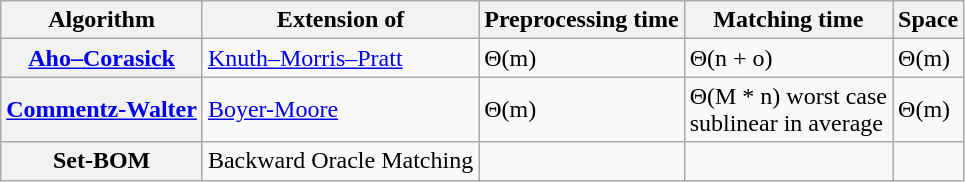<table class="wikitable">
<tr>
<th>Algorithm</th>
<th>Extension of</th>
<th>Preprocessing time</th>
<th>Matching time</th>
<th>Space</th>
</tr>
<tr>
<th><a href='#'>Aho–Corasick</a></th>
<td><a href='#'>Knuth–Morris–Pratt</a></td>
<td>Θ(m)</td>
<td>Θ(n + o)</td>
<td>Θ(m)</td>
</tr>
<tr>
<th><a href='#'>Commentz-Walter</a></th>
<td><a href='#'>Boyer-Moore</a></td>
<td>Θ(m)</td>
<td>Θ(M * n) worst case <br> sublinear in average</td>
<td>Θ(m)</td>
</tr>
<tr>
<th>Set-BOM</th>
<td>Backward Oracle Matching</td>
<td></td>
<td></td>
<td></td>
</tr>
</table>
